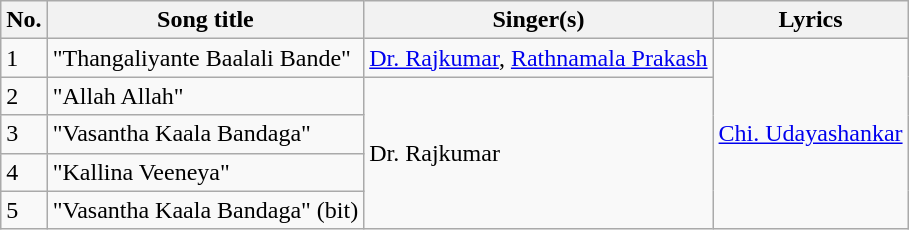<table class="wikitable">
<tr>
<th>No.</th>
<th>Song title</th>
<th>Singer(s)</th>
<th>Lyrics</th>
</tr>
<tr>
<td>1</td>
<td>"Thangaliyante Baalali Bande"</td>
<td><a href='#'>Dr. Rajkumar</a>, <a href='#'>Rathnamala Prakash</a></td>
<td rowspan=5><a href='#'>Chi. Udayashankar</a></td>
</tr>
<tr>
<td>2</td>
<td>"Allah Allah"</td>
<td rowspan=4>Dr. Rajkumar</td>
</tr>
<tr>
<td>3</td>
<td>"Vasantha Kaala Bandaga"</td>
</tr>
<tr>
<td>4</td>
<td>"Kallina Veeneya"</td>
</tr>
<tr>
<td>5</td>
<td>"Vasantha Kaala Bandaga" (bit)</td>
</tr>
</table>
